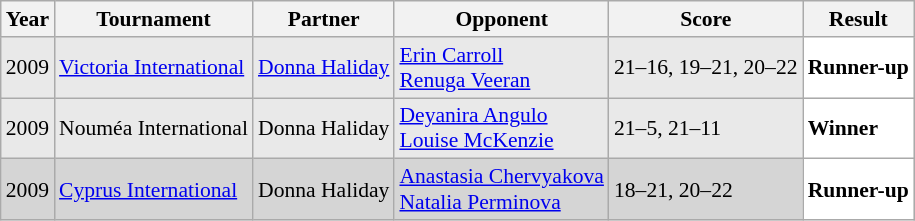<table class="sortable wikitable" style="font-size: 90%;">
<tr>
<th>Year</th>
<th>Tournament</th>
<th>Partner</th>
<th>Opponent</th>
<th>Score</th>
<th>Result</th>
</tr>
<tr style="background:#E9E9E9">
<td align="center">2009</td>
<td align="left"><a href='#'>Victoria International</a></td>
<td align="left"> <a href='#'>Donna Haliday</a></td>
<td align="left"> <a href='#'>Erin Carroll</a> <br>  <a href='#'>Renuga Veeran</a></td>
<td align="left">21–16, 19–21, 20–22</td>
<td style="text-align:left; background:white"> <strong>Runner-up</strong></td>
</tr>
<tr style="background:#E9E9E9">
<td align="center">2009</td>
<td align="left">Nouméa International</td>
<td align="left"> Donna Haliday</td>
<td align="left"> <a href='#'>Deyanira Angulo</a> <br>  <a href='#'>Louise McKenzie</a></td>
<td align="left">21–5, 21–11</td>
<td style="text-align:left; background:white"> <strong>Winner</strong></td>
</tr>
<tr style="background:#D5D5D5">
<td align="center">2009</td>
<td align="left"><a href='#'>Cyprus International</a></td>
<td align="left"> Donna Haliday</td>
<td align="left"> <a href='#'>Anastasia Chervyakova</a> <br>  <a href='#'>Natalia Perminova</a></td>
<td align="left">18–21, 20–22</td>
<td style="text-align:left; background:white"> <strong>Runner-up</strong></td>
</tr>
</table>
